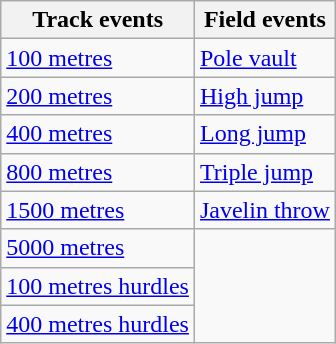<table class=wikitable>
<tr>
<th>Track events</th>
<th>Field events</th>
</tr>
<tr>
<td><a href='#'>100 metres</a></td>
<td><a href='#'>Pole vault</a></td>
</tr>
<tr>
<td><a href='#'>200 metres</a></td>
<td><a href='#'>High jump</a></td>
</tr>
<tr>
<td><a href='#'>400 metres</a></td>
<td><a href='#'>Long jump</a></td>
</tr>
<tr>
<td><a href='#'>800 metres</a></td>
<td><a href='#'>Triple jump</a></td>
</tr>
<tr>
<td><a href='#'>1500 metres</a></td>
<td><a href='#'>Javelin throw</a></td>
</tr>
<tr>
<td><a href='#'>5000 metres</a></td>
</tr>
<tr>
<td><a href='#'>100 metres hurdles</a></td>
</tr>
<tr>
<td><a href='#'>400 metres hurdles</a></td>
</tr>
</table>
